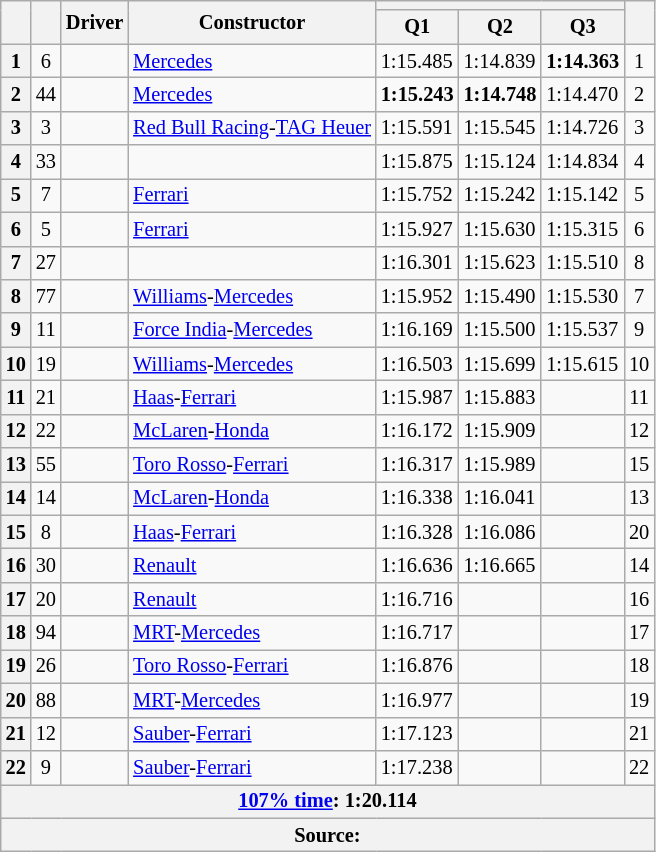<table class="wikitable sortable" style="font-size: 85%;">
<tr>
<th rowspan="2"></th>
<th rowspan="2"></th>
<th rowspan="2">Driver</th>
<th rowspan="2">Constructor</th>
<th colspan="3"></th>
<th rowspan="2"></th>
</tr>
<tr>
<th>Q1</th>
<th>Q2</th>
<th>Q3</th>
</tr>
<tr>
<th>1</th>
<td align="center">6</td>
<td></td>
<td><a href='#'>Mercedes</a></td>
<td>1:15.485</td>
<td>1:14.839</td>
<td><strong>1:14.363</strong></td>
<td align="center">1</td>
</tr>
<tr>
<th>2</th>
<td align="center">44</td>
<td></td>
<td><a href='#'>Mercedes</a></td>
<td><strong>1:15.243</strong></td>
<td><strong>1:14.748</strong></td>
<td>1:14.470</td>
<td align="center">2</td>
</tr>
<tr>
<th>3</th>
<td align="center">3</td>
<td></td>
<td><a href='#'>Red Bull Racing</a>-<a href='#'>TAG Heuer</a></td>
<td>1:15.591</td>
<td>1:15.545</td>
<td>1:14.726</td>
<td align="center">3</td>
</tr>
<tr>
<th>4</th>
<td align="center">33</td>
<td></td>
<td></td>
<td>1:15.875</td>
<td>1:15.124</td>
<td>1:14.834</td>
<td align="center">4</td>
</tr>
<tr>
<th>5</th>
<td align="center">7</td>
<td></td>
<td><a href='#'>Ferrari</a></td>
<td>1:15.752</td>
<td>1:15.242</td>
<td>1:15.142</td>
<td align="center">5</td>
</tr>
<tr>
<th>6</th>
<td align="center">5</td>
<td></td>
<td><a href='#'>Ferrari</a></td>
<td>1:15.927</td>
<td>1:15.630</td>
<td>1:15.315</td>
<td align="center">6</td>
</tr>
<tr>
<th>7</th>
<td align="center">27</td>
<td></td>
<td></td>
<td>1:16.301</td>
<td>1:15.623</td>
<td>1:15.510</td>
<td align="center">8</td>
</tr>
<tr>
<th>8</th>
<td align="center">77</td>
<td></td>
<td><a href='#'>Williams</a>-<a href='#'>Mercedes</a></td>
<td>1:15.952</td>
<td>1:15.490</td>
<td>1:15.530</td>
<td align="center">7</td>
</tr>
<tr>
<th>9</th>
<td align="center">11</td>
<td></td>
<td><a href='#'>Force India</a>-<a href='#'>Mercedes</a></td>
<td>1:16.169</td>
<td>1:15.500</td>
<td>1:15.537</td>
<td align="center">9</td>
</tr>
<tr>
<th>10</th>
<td align="center">19</td>
<td></td>
<td><a href='#'>Williams</a>-<a href='#'>Mercedes</a></td>
<td>1:16.503</td>
<td>1:15.699</td>
<td>1:15.615</td>
<td align="center">10</td>
</tr>
<tr>
<th>11</th>
<td align="center">21</td>
<td></td>
<td><a href='#'>Haas</a>-<a href='#'>Ferrari</a></td>
<td>1:15.987</td>
<td>1:15.883</td>
<td></td>
<td align="center">11</td>
</tr>
<tr>
<th>12</th>
<td align="center">22</td>
<td></td>
<td><a href='#'>McLaren</a>-<a href='#'>Honda</a></td>
<td>1:16.172</td>
<td>1:15.909</td>
<td></td>
<td align="center">12</td>
</tr>
<tr>
<th>13</th>
<td align="center">55</td>
<td></td>
<td><a href='#'>Toro Rosso</a>-<a href='#'>Ferrari</a></td>
<td>1:16.317</td>
<td>1:15.989</td>
<td></td>
<td align="center">15</td>
</tr>
<tr>
<th>14</th>
<td align="center">14</td>
<td></td>
<td><a href='#'>McLaren</a>-<a href='#'>Honda</a></td>
<td>1:16.338</td>
<td>1:16.041</td>
<td></td>
<td align="center">13</td>
</tr>
<tr>
<th>15</th>
<td align="center">8</td>
<td></td>
<td><a href='#'>Haas</a>-<a href='#'>Ferrari</a></td>
<td>1:16.328</td>
<td>1:16.086</td>
<td></td>
<td align="center">20</td>
</tr>
<tr>
<th>16</th>
<td align="center">30</td>
<td></td>
<td><a href='#'>Renault</a></td>
<td>1:16.636</td>
<td>1:16.665</td>
<td></td>
<td align="center">14</td>
</tr>
<tr>
<th>17</th>
<td align="center">20</td>
<td></td>
<td><a href='#'>Renault</a></td>
<td>1:16.716</td>
<td></td>
<td></td>
<td align="center">16</td>
</tr>
<tr>
<th>18</th>
<td align="center">94</td>
<td></td>
<td><a href='#'>MRT</a>-<a href='#'>Mercedes</a></td>
<td>1:16.717</td>
<td></td>
<td></td>
<td align="center">17</td>
</tr>
<tr>
<th>19</th>
<td align="center">26</td>
<td></td>
<td><a href='#'>Toro Rosso</a>-<a href='#'>Ferrari</a></td>
<td>1:16.876</td>
<td></td>
<td></td>
<td align="center">18</td>
</tr>
<tr>
<th>20</th>
<td align="center">88</td>
<td></td>
<td><a href='#'>MRT</a>-<a href='#'>Mercedes</a></td>
<td>1:16.977</td>
<td></td>
<td></td>
<td align="center">19</td>
</tr>
<tr>
<th>21</th>
<td align="center">12</td>
<td></td>
<td><a href='#'>Sauber</a>-<a href='#'>Ferrari</a></td>
<td>1:17.123</td>
<td></td>
<td></td>
<td align="center">21</td>
</tr>
<tr>
<th>22</th>
<td align="center">9</td>
<td></td>
<td><a href='#'>Sauber</a>-<a href='#'>Ferrari</a></td>
<td>1:17.238</td>
<td></td>
<td></td>
<td align="center">22</td>
</tr>
<tr>
<th colspan="8"><a href='#'>107% time</a>: 1:20.114</th>
</tr>
<tr>
<th colspan=8>Source:</th>
</tr>
</table>
